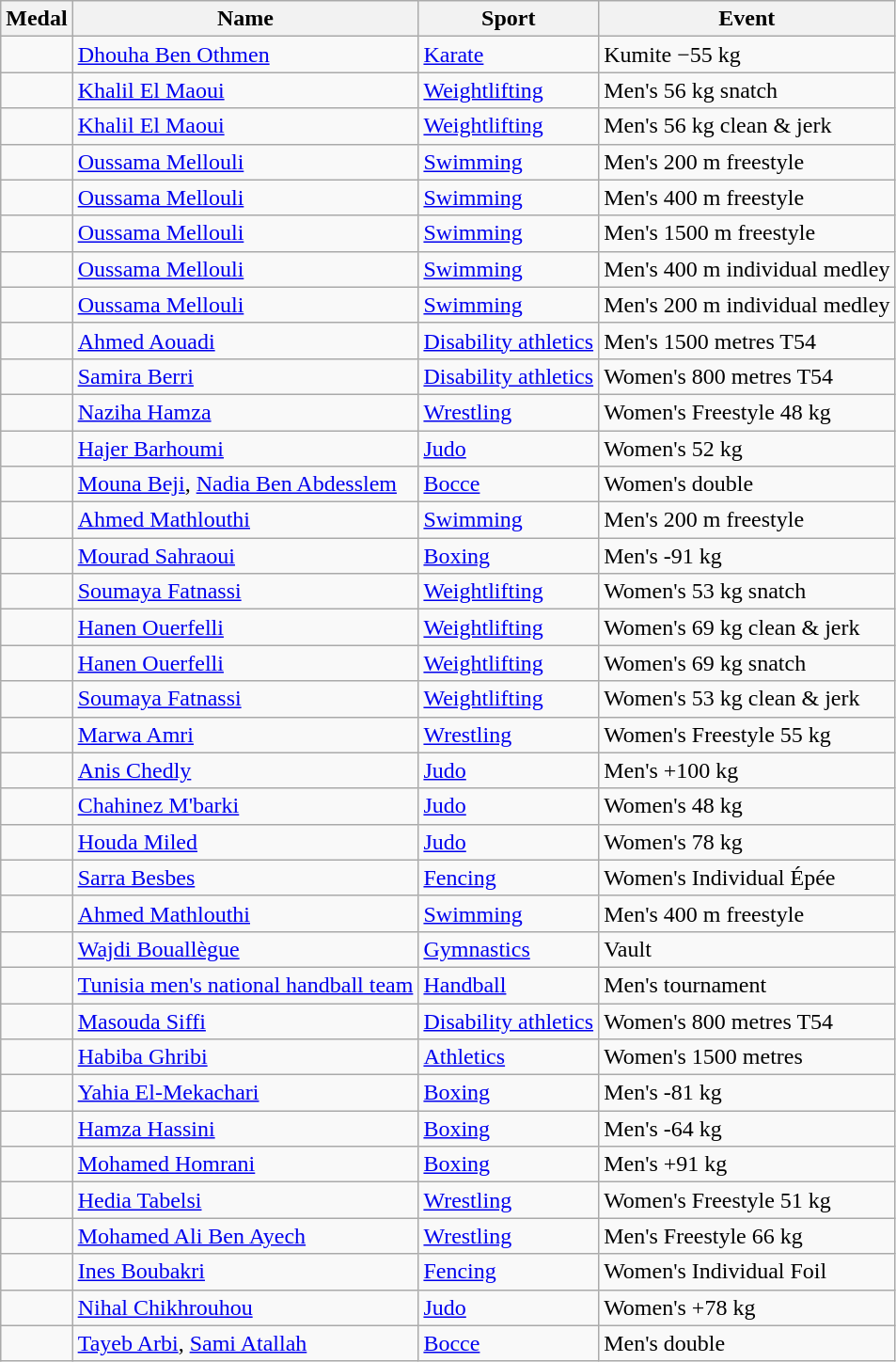<table class="wikitable sortable">
<tr>
<th>Medal</th>
<th>Name</th>
<th>Sport</th>
<th>Event</th>
</tr>
<tr>
<td></td>
<td><a href='#'>Dhouha Ben Othmen</a></td>
<td><a href='#'>Karate</a></td>
<td>Kumite −55 kg</td>
</tr>
<tr>
<td></td>
<td><a href='#'>Khalil El Maoui</a></td>
<td><a href='#'>Weightlifting</a></td>
<td>Men's 56 kg snatch</td>
</tr>
<tr>
<td></td>
<td><a href='#'>Khalil El Maoui</a></td>
<td><a href='#'>Weightlifting</a></td>
<td>Men's 56 kg clean & jerk</td>
</tr>
<tr>
<td></td>
<td><a href='#'>Oussama Mellouli</a></td>
<td><a href='#'>Swimming</a></td>
<td>Men's 200 m freestyle</td>
</tr>
<tr>
<td></td>
<td><a href='#'>Oussama Mellouli</a></td>
<td><a href='#'>Swimming</a></td>
<td>Men's 400 m freestyle</td>
</tr>
<tr>
<td></td>
<td><a href='#'>Oussama Mellouli</a></td>
<td><a href='#'>Swimming</a></td>
<td>Men's 1500 m freestyle</td>
</tr>
<tr>
<td></td>
<td><a href='#'>Oussama Mellouli</a></td>
<td><a href='#'>Swimming</a></td>
<td>Men's 400 m individual medley</td>
</tr>
<tr>
<td></td>
<td><a href='#'>Oussama Mellouli</a></td>
<td><a href='#'>Swimming</a></td>
<td>Men's 200 m individual medley</td>
</tr>
<tr>
<td></td>
<td><a href='#'>Ahmed Aouadi</a></td>
<td><a href='#'>Disability athletics</a></td>
<td>Men's 1500 metres T54</td>
</tr>
<tr>
<td></td>
<td><a href='#'>Samira Berri</a></td>
<td><a href='#'>Disability athletics</a></td>
<td>Women's 800 metres T54</td>
</tr>
<tr>
<td></td>
<td><a href='#'>Naziha Hamza</a></td>
<td><a href='#'>Wrestling</a></td>
<td>Women's Freestyle 48 kg</td>
</tr>
<tr>
<td></td>
<td><a href='#'>Hajer Barhoumi</a></td>
<td><a href='#'>Judo</a></td>
<td>Women's 52 kg</td>
</tr>
<tr>
<td></td>
<td><a href='#'>Mouna Beji</a>, <a href='#'>Nadia Ben Abdesslem</a></td>
<td><a href='#'>Bocce</a></td>
<td>Women's double</td>
</tr>
<tr>
<td></td>
<td><a href='#'>Ahmed Mathlouthi</a></td>
<td><a href='#'>Swimming</a></td>
<td>Men's 200 m freestyle</td>
</tr>
<tr>
<td></td>
<td><a href='#'>Mourad Sahraoui</a></td>
<td><a href='#'>Boxing</a></td>
<td>Men's -91 kg</td>
</tr>
<tr>
<td></td>
<td><a href='#'>Soumaya Fatnassi</a></td>
<td><a href='#'>Weightlifting</a></td>
<td>Women's 53 kg snatch</td>
</tr>
<tr>
<td></td>
<td><a href='#'>Hanen Ouerfelli</a></td>
<td><a href='#'>Weightlifting</a></td>
<td>Women's 69 kg clean & jerk</td>
</tr>
<tr>
<td></td>
<td><a href='#'>Hanen Ouerfelli</a></td>
<td><a href='#'>Weightlifting</a></td>
<td>Women's 69 kg snatch</td>
</tr>
<tr>
<td></td>
<td><a href='#'>Soumaya Fatnassi</a></td>
<td><a href='#'>Weightlifting</a></td>
<td>Women's 53 kg clean & jerk</td>
</tr>
<tr>
<td></td>
<td><a href='#'>Marwa Amri</a></td>
<td><a href='#'>Wrestling</a></td>
<td>Women's Freestyle 55 kg</td>
</tr>
<tr>
<td></td>
<td><a href='#'>Anis Chedly</a></td>
<td><a href='#'>Judo</a></td>
<td>Men's +100 kg</td>
</tr>
<tr>
<td></td>
<td><a href='#'>Chahinez M'barki</a></td>
<td><a href='#'>Judo</a></td>
<td>Women's 48 kg</td>
</tr>
<tr>
<td></td>
<td><a href='#'>Houda Miled</a></td>
<td><a href='#'>Judo</a></td>
<td>Women's 78 kg</td>
</tr>
<tr>
<td></td>
<td><a href='#'>Sarra Besbes</a></td>
<td><a href='#'>Fencing</a></td>
<td>Women's Individual Épée</td>
</tr>
<tr>
<td></td>
<td><a href='#'>Ahmed Mathlouthi</a></td>
<td><a href='#'>Swimming</a></td>
<td>Men's 400 m freestyle</td>
</tr>
<tr>
<td></td>
<td><a href='#'>Wajdi Bouallègue</a></td>
<td><a href='#'>Gymnastics</a></td>
<td>Vault</td>
</tr>
<tr>
<td></td>
<td><a href='#'>Tunisia men's national handball team</a></td>
<td><a href='#'>Handball</a></td>
<td>Men's tournament</td>
</tr>
<tr>
<td></td>
<td><a href='#'>Masouda Siffi</a></td>
<td><a href='#'>Disability athletics</a></td>
<td>Women's 800 metres T54</td>
</tr>
<tr>
<td></td>
<td><a href='#'>Habiba Ghribi</a></td>
<td><a href='#'>Athletics</a></td>
<td>Women's 1500 metres</td>
</tr>
<tr>
<td></td>
<td><a href='#'>Yahia El-Mekachari</a></td>
<td><a href='#'>Boxing</a></td>
<td>Men's -81 kg</td>
</tr>
<tr>
<td></td>
<td><a href='#'>Hamza Hassini</a></td>
<td><a href='#'>Boxing</a></td>
<td>Men's -64 kg</td>
</tr>
<tr>
<td></td>
<td><a href='#'>Mohamed Homrani</a></td>
<td><a href='#'>Boxing</a></td>
<td>Men's +91 kg</td>
</tr>
<tr>
<td></td>
<td><a href='#'>Hedia Tabelsi</a></td>
<td><a href='#'>Wrestling</a></td>
<td>Women's Freestyle 51 kg</td>
</tr>
<tr>
<td></td>
<td><a href='#'>Mohamed Ali Ben Ayech</a></td>
<td><a href='#'>Wrestling</a></td>
<td>Men's Freestyle 66 kg</td>
</tr>
<tr>
<td></td>
<td><a href='#'>Ines Boubakri</a></td>
<td><a href='#'>Fencing</a></td>
<td>Women's Individual Foil</td>
</tr>
<tr>
<td></td>
<td><a href='#'>Nihal Chikhrouhou</a></td>
<td><a href='#'>Judo</a></td>
<td>Women's +78 kg</td>
</tr>
<tr>
<td></td>
<td><a href='#'>Tayeb Arbi</a>, <a href='#'>Sami Atallah</a></td>
<td><a href='#'>Bocce</a></td>
<td>Men's double</td>
</tr>
</table>
